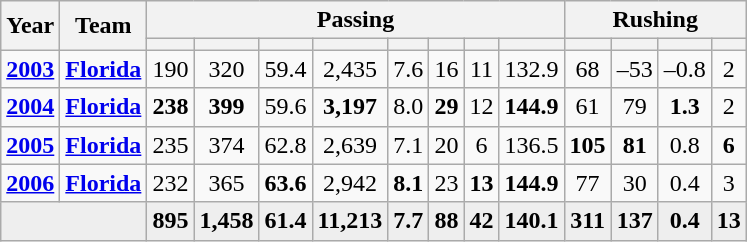<table class="wikitable sortable" style="text-align:center;">
<tr>
<th rowspan=2>Year</th>
<th rowspan=2>Team</th>
<th colspan=8>Passing</th>
<th colspan=4>Rushing</th>
</tr>
<tr>
<th></th>
<th></th>
<th></th>
<th></th>
<th></th>
<th></th>
<th></th>
<th></th>
<th></th>
<th></th>
<th></th>
<th></th>
</tr>
<tr>
<td><strong><a href='#'>2003</a></strong></td>
<td><strong><a href='#'>Florida</a></strong></td>
<td>190</td>
<td>320</td>
<td>59.4</td>
<td>2,435</td>
<td>7.6</td>
<td>16</td>
<td>11</td>
<td>132.9</td>
<td>68</td>
<td>–53</td>
<td>–0.8</td>
<td>2</td>
</tr>
<tr>
<td><strong><a href='#'>2004</a></strong></td>
<td><strong><a href='#'>Florida</a></strong></td>
<td><strong>238</strong></td>
<td><strong>399</strong></td>
<td>59.6</td>
<td><strong>3,197</strong></td>
<td>8.0</td>
<td><strong>29</strong></td>
<td>12</td>
<td><strong>144.9</strong></td>
<td>61</td>
<td>79</td>
<td><strong>1.3</strong></td>
<td>2</td>
</tr>
<tr>
<td><strong><a href='#'>2005</a></strong></td>
<td><strong><a href='#'>Florida</a></strong></td>
<td>235</td>
<td>374</td>
<td>62.8</td>
<td>2,639</td>
<td>7.1</td>
<td>20</td>
<td>6</td>
<td>136.5</td>
<td><strong>105</strong></td>
<td><strong>81</strong></td>
<td>0.8</td>
<td><strong>6</strong></td>
</tr>
<tr>
<td><strong><a href='#'>2006</a></strong></td>
<td><strong><a href='#'>Florida</a></strong></td>
<td>232</td>
<td>365</td>
<td><strong>63.6</strong></td>
<td>2,942</td>
<td><strong>8.1</strong></td>
<td>23</td>
<td><strong>13</strong></td>
<td><strong>144.9</strong></td>
<td>77</td>
<td>30</td>
<td>0.4</td>
<td>3</td>
</tr>
<tr class="sortbottom" style="background:#eee;">
<td colspan=2><strong></strong></td>
<td><strong>895</strong></td>
<td><strong>1,458</strong></td>
<td><strong>61.4</strong></td>
<td><strong>11,213</strong></td>
<td><strong>7.7</strong></td>
<td><strong>88</strong></td>
<td><strong>42</strong></td>
<td><strong>140.1</strong></td>
<td><strong>311</strong></td>
<td><strong>137</strong></td>
<td><strong>0.4</strong></td>
<td><strong>13</strong></td>
</tr>
</table>
